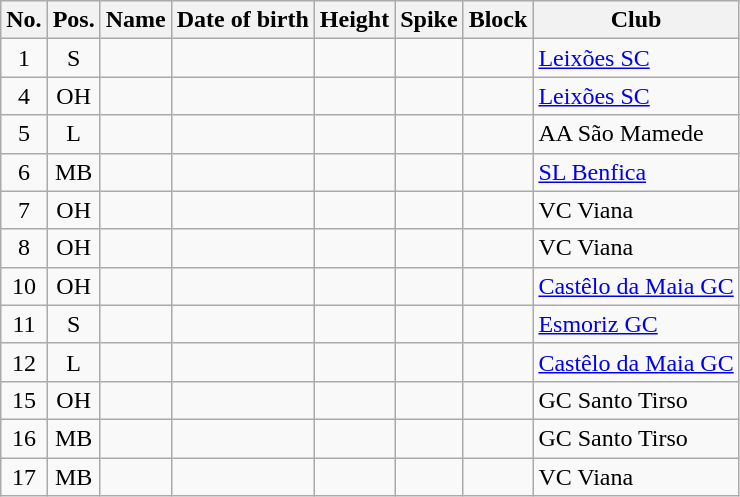<table class="wikitable sortable" style="text-align:center">
<tr>
<th>No.</th>
<th>Pos.</th>
<th>Name</th>
<th>Date of birth</th>
<th>Height</th>
<th>Spike</th>
<th>Block</th>
<th>Club</th>
</tr>
<tr>
<td>1</td>
<td>S</td>
<td align=left></td>
<td align=left></td>
<td></td>
<td></td>
<td></td>
<td align=left> <a href='#'>Leixões SC</a></td>
</tr>
<tr>
<td>4</td>
<td>OH</td>
<td align=left></td>
<td align=left></td>
<td></td>
<td></td>
<td></td>
<td align=left> <a href='#'>Leixões SC</a></td>
</tr>
<tr>
<td>5</td>
<td>L</td>
<td align=left></td>
<td align=left></td>
<td></td>
<td></td>
<td></td>
<td align=left> AA São Mamede</td>
</tr>
<tr>
<td>6</td>
<td>MB</td>
<td align=left></td>
<td align=left></td>
<td></td>
<td></td>
<td></td>
<td align=left> <a href='#'>SL Benfica</a></td>
</tr>
<tr>
<td>7</td>
<td>OH</td>
<td align=left></td>
<td align=left></td>
<td></td>
<td></td>
<td></td>
<td align=left> VC Viana</td>
</tr>
<tr>
<td>8</td>
<td>OH</td>
<td align=left></td>
<td align=left></td>
<td></td>
<td></td>
<td></td>
<td align=left> VC Viana</td>
</tr>
<tr>
<td>10</td>
<td>OH</td>
<td align=left></td>
<td align=left></td>
<td></td>
<td></td>
<td></td>
<td align=left> <a href='#'>Castêlo da Maia GC</a></td>
</tr>
<tr>
<td>11</td>
<td>S</td>
<td align=left></td>
<td align=left></td>
<td></td>
<td></td>
<td></td>
<td align=left> <a href='#'>Esmoriz GC</a></td>
</tr>
<tr>
<td>12</td>
<td>L</td>
<td align=left></td>
<td align=left></td>
<td></td>
<td></td>
<td></td>
<td align=left> <a href='#'>Castêlo da Maia GC</a></td>
</tr>
<tr>
<td>15</td>
<td>OH</td>
<td align=left></td>
<td align=left></td>
<td></td>
<td></td>
<td></td>
<td align=left> GC Santo Tirso</td>
</tr>
<tr>
<td>16</td>
<td>MB</td>
<td align=left></td>
<td align=left></td>
<td></td>
<td></td>
<td></td>
<td align=left> GC Santo Tirso</td>
</tr>
<tr>
<td>17</td>
<td>MB</td>
<td align=left></td>
<td align=left></td>
<td></td>
<td></td>
<td></td>
<td align=left> VC Viana</td>
</tr>
</table>
